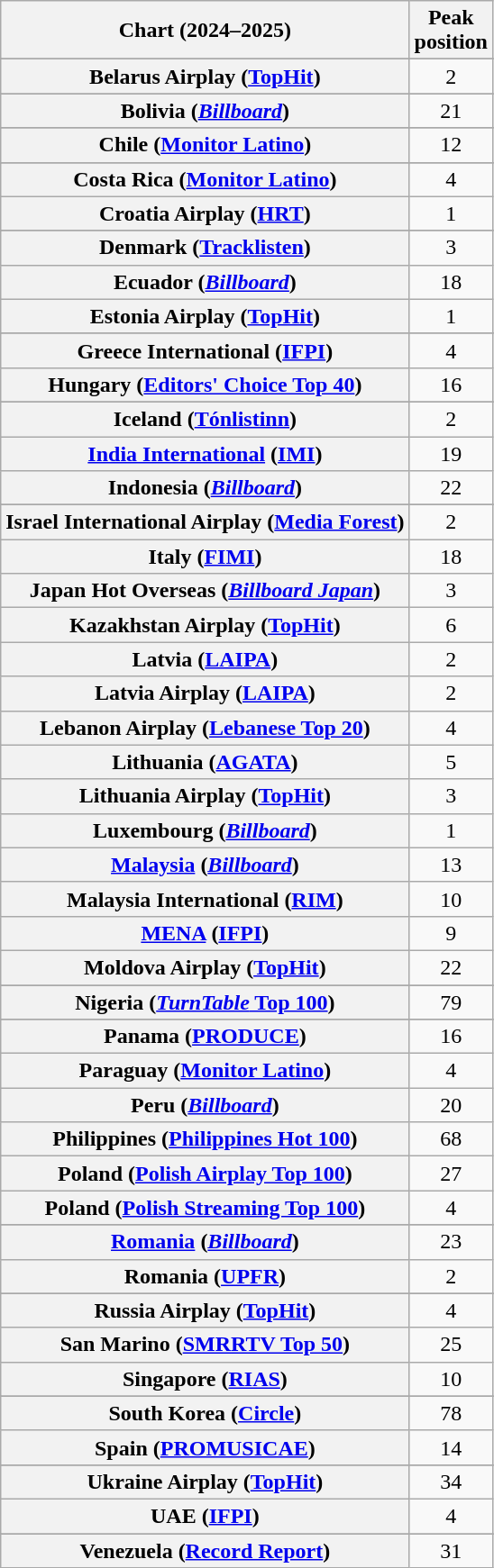<table class="wikitable sortable plainrowheaders" style="text-align:center">
<tr>
<th scope="col">Chart (2024–2025)</th>
<th scope="col">Peak<br>position</th>
</tr>
<tr>
</tr>
<tr>
</tr>
<tr>
</tr>
<tr>
<th scope="row">Belarus Airplay (<a href='#'>TopHit</a>)</th>
<td>2</td>
</tr>
<tr>
</tr>
<tr>
</tr>
<tr>
<th scope="row">Bolivia (<em><a href='#'>Billboard</a></em>)</th>
<td>21</td>
</tr>
<tr>
</tr>
<tr>
</tr>
<tr>
</tr>
<tr>
</tr>
<tr>
</tr>
<tr>
<th scope="row">Chile (<a href='#'>Monitor Latino</a>)</th>
<td>12</td>
</tr>
<tr>
</tr>
<tr>
<th scope="row">Costa Rica (<a href='#'>Monitor Latino</a>)</th>
<td>4</td>
</tr>
<tr>
<th scope="row">Croatia Airplay (<a href='#'>HRT</a>)</th>
<td>1</td>
</tr>
<tr>
</tr>
<tr>
</tr>
<tr>
<th scope="row">Denmark (<a href='#'>Tracklisten</a>)</th>
<td>3</td>
</tr>
<tr>
<th scope="row">Ecuador (<em><a href='#'>Billboard</a></em>)</th>
<td>18</td>
</tr>
<tr>
<th scope="row">Estonia Airplay (<a href='#'>TopHit</a>)</th>
<td>1</td>
</tr>
<tr>
</tr>
<tr>
</tr>
<tr>
</tr>
<tr>
</tr>
<tr>
<th scope="row">Greece International (<a href='#'>IFPI</a>)</th>
<td>4</td>
</tr>
<tr>
<th scope="row">Hungary (<a href='#'>Editors' Choice Top 40</a>)</th>
<td>16</td>
</tr>
<tr>
</tr>
<tr>
<th scope="row">Iceland (<a href='#'>Tónlistinn</a>)</th>
<td>2</td>
</tr>
<tr>
<th scope="row"><a href='#'>India International</a> (<a href='#'>IMI</a>)</th>
<td>19</td>
</tr>
<tr>
<th scope="row">Indonesia (<em><a href='#'>Billboard</a></em>)</th>
<td>22</td>
</tr>
<tr>
</tr>
<tr>
<th scope="row">Israel International Airplay (<a href='#'>Media Forest</a>)</th>
<td>2</td>
</tr>
<tr>
<th scope="row">Italy (<a href='#'>FIMI</a>)</th>
<td>18</td>
</tr>
<tr>
<th scope="row">Japan Hot Overseas (<em><a href='#'>Billboard Japan</a></em>)</th>
<td>3</td>
</tr>
<tr>
<th scope="row">Kazakhstan Airplay (<a href='#'>TopHit</a>)</th>
<td>6</td>
</tr>
<tr>
<th scope="row">Latvia (<a href='#'>LAIPA</a>)</th>
<td>2</td>
</tr>
<tr>
<th scope="row">Latvia Airplay (<a href='#'>LAIPA</a>)</th>
<td>2</td>
</tr>
<tr>
<th scope="row">Lebanon Airplay (<a href='#'>Lebanese Top 20</a>)</th>
<td>4</td>
</tr>
<tr>
<th scope="row">Lithuania (<a href='#'>AGATA</a>)</th>
<td>5</td>
</tr>
<tr>
<th scope="row">Lithuania Airplay (<a href='#'>TopHit</a>)</th>
<td>3</td>
</tr>
<tr>
<th scope="row">Luxembourg (<em><a href='#'>Billboard</a></em>)</th>
<td>1</td>
</tr>
<tr>
<th scope="row"><a href='#'>Malaysia</a> (<em><a href='#'>Billboard</a></em>)</th>
<td>13</td>
</tr>
<tr>
<th scope="row">Malaysia International (<a href='#'>RIM</a>)</th>
<td>10</td>
</tr>
<tr>
<th scope="row"><a href='#'>MENA</a> (<a href='#'>IFPI</a>)</th>
<td>9</td>
</tr>
<tr>
<th scope="row">Moldova Airplay (<a href='#'>TopHit</a>)</th>
<td>22</td>
</tr>
<tr>
</tr>
<tr>
</tr>
<tr>
</tr>
<tr>
<th scope="row">Nigeria (<a href='#'><em>TurnTable</em> Top 100</a>)</th>
<td>79</td>
</tr>
<tr>
</tr>
<tr>
<th scope="row">Panama (<a href='#'>PRODUCE</a>)</th>
<td>16</td>
</tr>
<tr>
<th scope="row">Paraguay (<a href='#'>Monitor Latino</a>)</th>
<td>4</td>
</tr>
<tr>
<th scope="row">Peru (<em><a href='#'>Billboard</a></em>)</th>
<td>20</td>
</tr>
<tr>
<th scope="row">Philippines (<a href='#'>Philippines Hot 100</a>)</th>
<td>68</td>
</tr>
<tr>
<th scope="row">Poland (<a href='#'>Polish Airplay Top 100</a>)</th>
<td>27</td>
</tr>
<tr>
<th scope="row">Poland (<a href='#'>Polish Streaming Top 100</a>)</th>
<td>4</td>
</tr>
<tr>
</tr>
<tr>
<th scope="row"><a href='#'>Romania</a> (<em><a href='#'>Billboard</a></em>)</th>
<td>23</td>
</tr>
<tr>
<th scope="row">Romania (<a href='#'>UPFR</a>)</th>
<td>2</td>
</tr>
<tr>
</tr>
<tr>
</tr>
<tr>
<th scope="row">Russia Airplay (<a href='#'>TopHit</a>)</th>
<td>4</td>
</tr>
<tr>
<th scope="row">San Marino (<a href='#'>SMRRTV Top 50</a>)</th>
<td>25</td>
</tr>
<tr>
<th scope="row">Singapore (<a href='#'>RIAS</a>)</th>
<td>10</td>
</tr>
<tr>
</tr>
<tr>
</tr>
<tr>
</tr>
<tr>
<th scope="row">South Korea (<a href='#'>Circle</a>)</th>
<td>78</td>
</tr>
<tr>
<th scope="row">Spain (<a href='#'>PROMUSICAE</a>)</th>
<td>14</td>
</tr>
<tr>
</tr>
<tr>
</tr>
<tr>
<th scope="row">Ukraine Airplay (<a href='#'>TopHit</a>)</th>
<td>34</td>
</tr>
<tr>
<th scope="row">UAE (<a href='#'>IFPI</a>)</th>
<td>4</td>
</tr>
<tr>
</tr>
<tr>
</tr>
<tr>
</tr>
<tr>
</tr>
<tr>
</tr>
<tr>
</tr>
<tr>
</tr>
<tr>
<th scope="row">Venezuela (<a href='#'>Record Report</a>)</th>
<td>31</td>
</tr>
</table>
